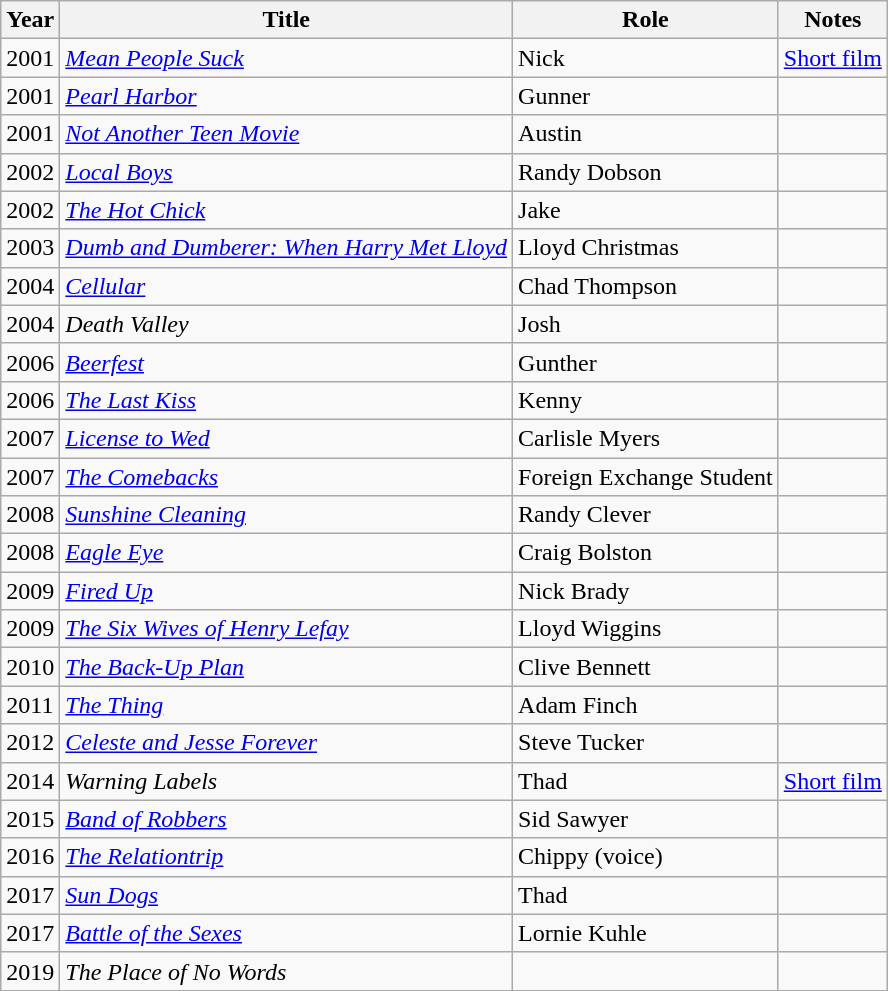<table class="wikitable sortable">
<tr>
<th>Year</th>
<th>Title</th>
<th>Role</th>
<th class="unsortable">Notes</th>
</tr>
<tr>
<td>2001</td>
<td><em><a href='#'>Mean People Suck</a></em></td>
<td>Nick</td>
<td><a href='#'>Short film</a></td>
</tr>
<tr>
<td>2001</td>
<td><em><a href='#'>Pearl Harbor</a></em></td>
<td>Gunner</td>
<td></td>
</tr>
<tr>
<td>2001</td>
<td><em><a href='#'>Not Another Teen Movie</a></em></td>
<td>Austin</td>
<td></td>
</tr>
<tr>
<td>2002</td>
<td><em><a href='#'>Local Boys</a></em></td>
<td>Randy Dobson</td>
<td></td>
</tr>
<tr>
<td>2002</td>
<td><em><a href='#'>The Hot Chick</a></em></td>
<td>Jake</td>
<td></td>
</tr>
<tr>
<td>2003</td>
<td><em><a href='#'>Dumb and Dumberer: When Harry Met Lloyd</a></em></td>
<td>Lloyd Christmas</td>
<td></td>
</tr>
<tr>
<td>2004</td>
<td><em><a href='#'>Cellular</a></em></td>
<td>Chad Thompson</td>
<td></td>
</tr>
<tr>
<td>2004</td>
<td><em>Death Valley</em></td>
<td>Josh</td>
<td></td>
</tr>
<tr>
<td>2006</td>
<td><em><a href='#'>Beerfest</a></em></td>
<td>Gunther</td>
<td></td>
</tr>
<tr>
<td>2006</td>
<td><em><a href='#'>The Last Kiss</a></em></td>
<td>Kenny</td>
<td></td>
</tr>
<tr>
<td>2007</td>
<td><em><a href='#'>License to Wed</a></em></td>
<td>Carlisle Myers</td>
<td></td>
</tr>
<tr>
<td>2007</td>
<td><em><a href='#'>The Comebacks</a></em></td>
<td>Foreign Exchange Student</td>
<td></td>
</tr>
<tr>
<td>2008</td>
<td><em><a href='#'>Sunshine Cleaning</a></em></td>
<td>Randy Clever</td>
<td></td>
</tr>
<tr>
<td>2008</td>
<td><em><a href='#'>Eagle Eye</a></em></td>
<td>Craig Bolston</td>
<td></td>
</tr>
<tr>
<td>2009</td>
<td><em><a href='#'>Fired Up</a></em></td>
<td>Nick Brady</td>
<td></td>
</tr>
<tr>
<td>2009</td>
<td><em><a href='#'>The Six Wives of Henry Lefay</a></em></td>
<td>Lloyd Wiggins</td>
<td></td>
</tr>
<tr>
<td>2010</td>
<td><em><a href='#'>The Back-Up Plan</a></em></td>
<td>Clive Bennett</td>
<td></td>
</tr>
<tr>
<td>2011</td>
<td><em><a href='#'>The Thing</a></em></td>
<td>Adam Finch</td>
<td></td>
</tr>
<tr>
<td>2012</td>
<td><em><a href='#'>Celeste and Jesse Forever</a></em></td>
<td>Steve Tucker</td>
<td></td>
</tr>
<tr>
<td>2014</td>
<td><em>Warning Labels</em></td>
<td>Thad</td>
<td><a href='#'>Short film</a></td>
</tr>
<tr>
<td>2015</td>
<td><em><a href='#'>Band of Robbers</a></em></td>
<td>Sid Sawyer</td>
<td></td>
</tr>
<tr>
<td>2016</td>
<td><em><a href='#'>The Relationtrip</a></em></td>
<td>Chippy (voice)</td>
<td></td>
</tr>
<tr>
<td>2017</td>
<td><em><a href='#'>Sun Dogs</a></em></td>
<td>Thad</td>
<td></td>
</tr>
<tr>
<td>2017</td>
<td><em><a href='#'>Battle of the Sexes</a></em></td>
<td>Lornie Kuhle</td>
<td></td>
</tr>
<tr>
<td>2019</td>
<td><em>The Place of No Words</em></td>
<td></td>
<td></td>
</tr>
</table>
